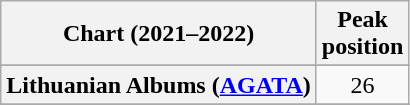<table class="wikitable sortable plainrowheaders">
<tr>
<th>Chart (2021–2022)</th>
<th>Peak<br>position</th>
</tr>
<tr>
</tr>
<tr>
<th scope="row">Lithuanian Albums (<a href='#'>AGATA</a>)</th>
<td align="center">26</td>
</tr>
<tr>
</tr>
</table>
